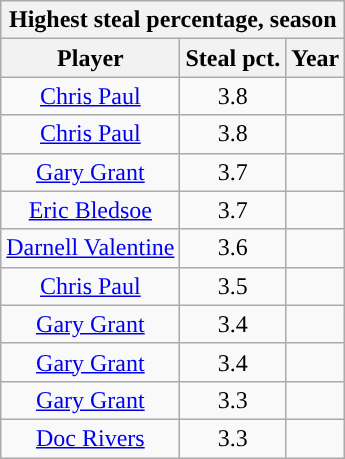<table class="wikitable sortable" style="text-align:center">
<tr>
<th colspan="3">Highest steal percentage, season</th>
</tr>
<tr>
<th>Player</th>
<th>Steal pct.</th>
<th>Year</th>
</tr>
<tr>
<td><a href='#'>Chris Paul</a></td>
<td>3.8</td>
<td></td>
</tr>
<tr>
<td><a href='#'>Chris Paul</a></td>
<td>3.8</td>
<td></td>
</tr>
<tr>
<td><a href='#'>Gary Grant</a></td>
<td>3.7</td>
<td></td>
</tr>
<tr>
<td><a href='#'>Eric Bledsoe</a></td>
<td>3.7</td>
<td></td>
</tr>
<tr>
<td><a href='#'>Darnell Valentine</a></td>
<td>3.6</td>
<td></td>
</tr>
<tr>
<td><a href='#'>Chris Paul</a></td>
<td>3.5</td>
<td></td>
</tr>
<tr>
<td><a href='#'>Gary Grant</a></td>
<td>3.4</td>
<td></td>
</tr>
<tr>
<td><a href='#'>Gary Grant</a></td>
<td>3.4</td>
<td></td>
</tr>
<tr>
<td><a href='#'>Gary Grant</a></td>
<td>3.3</td>
<td></td>
</tr>
<tr>
<td><a href='#'>Doc Rivers</a></td>
<td>3.3</td>
<td></td>
</tr>
</table>
